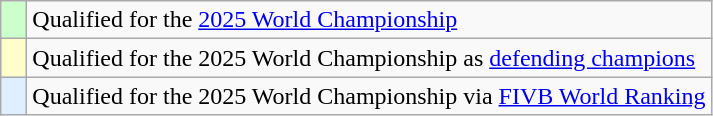<table class="wikitable"style="text-align:left">
<tr>
<td width=10px bgcolor=#ccffcc></td>
<td>Qualified for the <a href='#'>2025 World Championship</a></td>
</tr>
<tr>
<td width=10px bgcolor=#ffffcc></td>
<td>Qualified for the 2025 World Championship as <a href='#'>defending champions</a></td>
</tr>
<tr>
<td width=10px bgcolor=#dfefff></td>
<td>Qualified for the 2025 World Championship via <a href='#'>FIVB World Ranking</a></td>
</tr>
</table>
